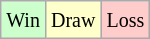<table class="wikitable">
<tr>
<td style="background-color: #ccffcc;"><small>Win</small></td>
<td style="background-color: #ffffcc;"><small>Draw</small></td>
<td style="background-color: #ffcccc;"><small>Loss</small></td>
</tr>
</table>
